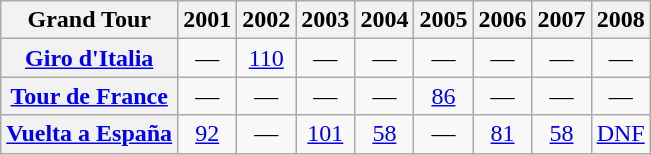<table class="wikitable plainrowheaders">
<tr>
<th>Grand Tour</th>
<th scope="col">2001</th>
<th scope="col">2002</th>
<th scope="col">2003</th>
<th scope="col">2004</th>
<th scope="col">2005</th>
<th scope="col">2006</th>
<th scope="col">2007</th>
<th scope="col">2008</th>
</tr>
<tr style="text-align:center;">
<th scope="row"> <a href='#'>Giro d'Italia</a></th>
<td>—</td>
<td style="text-align:center;"><a href='#'>110</a></td>
<td>—</td>
<td>—</td>
<td>—</td>
<td>—</td>
<td>—</td>
<td>—</td>
</tr>
<tr style="text-align:center;">
<th scope="row"> <a href='#'>Tour de France</a></th>
<td>—</td>
<td>—</td>
<td>—</td>
<td>—</td>
<td style="text-align:center;"><a href='#'>86</a></td>
<td>—</td>
<td>—</td>
<td>—</td>
</tr>
<tr style="text-align:center;">
<th scope="row"> <a href='#'>Vuelta a España</a></th>
<td style="text-align:center;"><a href='#'>92</a></td>
<td>—</td>
<td style="text-align:center;"><a href='#'>101</a></td>
<td style="text-align:center;"><a href='#'>58</a></td>
<td>—</td>
<td style="text-align:center;"><a href='#'>81</a></td>
<td style="text-align:center;"><a href='#'>58</a></td>
<td style="text-align:center;"><a href='#'>DNF</a></td>
</tr>
</table>
